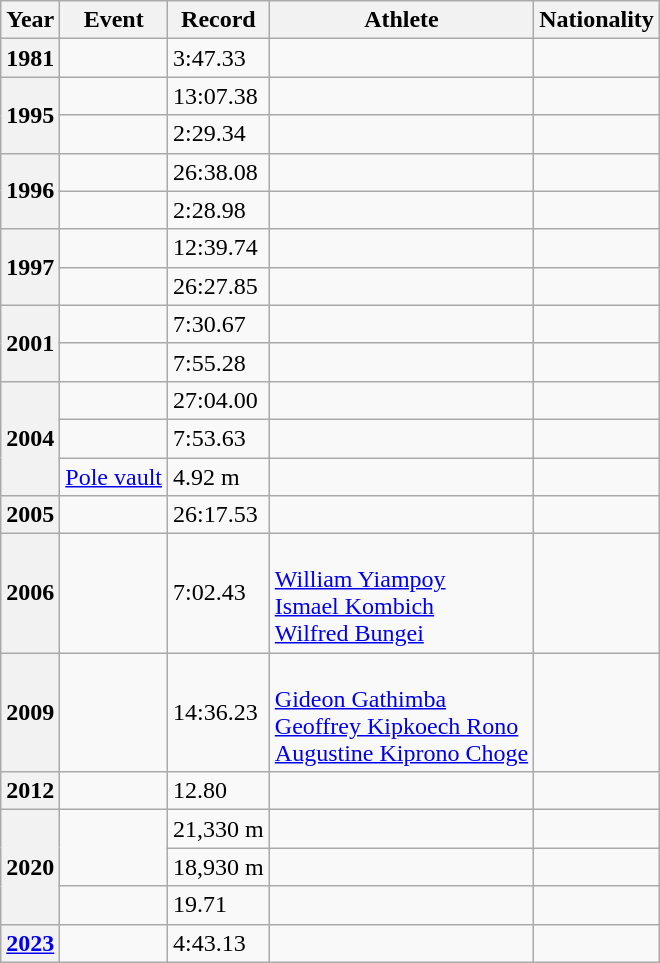<table class="wikitable sortable plainrowheaders">
<tr>
<th scope="col">Year</th>
<th scope="col">Event</th>
<th scope="col">Record</th>
<th scope="col">Athlete</th>
<th scope="col">Nationality</th>
</tr>
<tr>
<th scope="row"><strong>1981</strong></th>
<td></td>
<td>3:47.33</td>
<td></td>
<td></td>
</tr>
<tr>
<th scope="rowgroup" rowspan="2"><strong>1995</strong></th>
<td></td>
<td>13:07.38 </td>
<td></td>
<td></td>
</tr>
<tr>
<td></td>
<td>2:29.34</td>
<td></td>
<td></td>
</tr>
<tr>
<th scope="rowgroup" rowspan="2"><strong>1996</strong></th>
<td></td>
<td>26:38.08</td>
<td></td>
<td></td>
</tr>
<tr>
<td></td>
<td>2:28.98</td>
<td></td>
<td></td>
</tr>
<tr>
<th scope="rowgroup" rowspan="2"><strong>1997</strong></th>
<td></td>
<td>12:39.74</td>
<td></td>
<td></td>
</tr>
<tr>
<td></td>
<td>26:27.85</td>
<td></td>
<td></td>
</tr>
<tr>
<th scope="rowgroup" rowspan="2"><strong>2001</strong></th>
<td></td>
<td>7:30.67 </td>
<td></td>
<td></td>
</tr>
<tr>
<td></td>
<td>7:55.28</td>
<td></td>
<td></td>
</tr>
<tr>
<th scope="rowgroup" rowspan="3"><strong>2004</strong></th>
<td></td>
<td>27:04.00 </td>
<td></td>
<td></td>
</tr>
<tr>
<td></td>
<td>7:53.63</td>
<td></td>
<td></td>
</tr>
<tr>
<td><a href='#'>Pole vault</a></td>
<td>4.92 m</td>
<td></td>
<td></td>
</tr>
<tr>
<th scope="row"><strong>2005</strong></th>
<td></td>
<td>26:17.53</td>
<td></td>
<td></td>
</tr>
<tr>
<th scope="row"><strong>2006</strong></th>
<td></td>
<td>7:02.43</td>
<td><br><a href='#'>William Yiampoy</a><br><a href='#'>Ismael Kombich</a><br><a href='#'>Wilfred Bungei</a></td>
<td></td>
</tr>
<tr>
<th scope="row"><strong>2009</strong></th>
<td></td>
<td>14:36.23</td>
<td><br><a href='#'>Gideon Gathimba</a><br><a href='#'>Geoffrey Kipkoech Rono</a><br><a href='#'>Augustine Kiprono Choge</a></td>
<td></td>
</tr>
<tr>
<th scope="row"><strong>2012</strong></th>
<td></td>
<td>12.80 </td>
<td></td>
<td></td>
</tr>
<tr>
<th scope="rowgroup" rowspan="3"><strong>2020</strong></th>
<td rowspan="2"></td>
<td>21,330 m</td>
<td></td>
<td></td>
</tr>
<tr>
<td>18,930 m</td>
<td></td>
<td></td>
</tr>
<tr>
<td></td>
<td>19.71 </td>
<td></td>
<td></td>
</tr>
<tr>
<th scope="row"><strong><a href='#'>2023</a></strong></th>
<td></td>
<td>4:43.13</td>
<td></td>
<td></td>
</tr>
</table>
